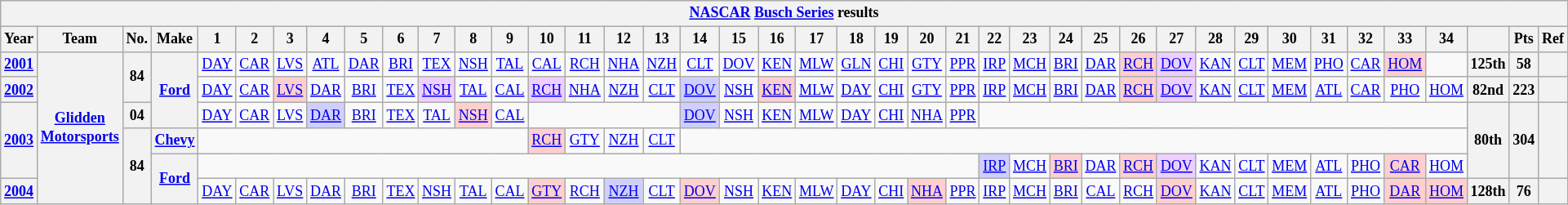<table class="wikitable" style="text-align:center; font-size:75%">
<tr>
<th colspan=42><a href='#'>NASCAR</a> <a href='#'>Busch Series</a> results</th>
</tr>
<tr>
<th>Year</th>
<th>Team</th>
<th>No.</th>
<th>Make</th>
<th>1</th>
<th>2</th>
<th>3</th>
<th>4</th>
<th>5</th>
<th>6</th>
<th>7</th>
<th>8</th>
<th>9</th>
<th>10</th>
<th>11</th>
<th>12</th>
<th>13</th>
<th>14</th>
<th>15</th>
<th>16</th>
<th>17</th>
<th>18</th>
<th>19</th>
<th>20</th>
<th>21</th>
<th>22</th>
<th>23</th>
<th>24</th>
<th>25</th>
<th>26</th>
<th>27</th>
<th>28</th>
<th>29</th>
<th>30</th>
<th>31</th>
<th>32</th>
<th>33</th>
<th>34</th>
<th></th>
<th>Pts</th>
<th>Ref</th>
</tr>
<tr>
<th><a href='#'>2001</a></th>
<th rowspan=6><a href='#'>Glidden Motorsports</a></th>
<th rowspan=2>84</th>
<th rowspan=3><a href='#'>Ford</a></th>
<td><a href='#'>DAY</a></td>
<td><a href='#'>CAR</a></td>
<td><a href='#'>LVS</a></td>
<td><a href='#'>ATL</a></td>
<td><a href='#'>DAR</a></td>
<td><a href='#'>BRI</a></td>
<td><a href='#'>TEX</a></td>
<td><a href='#'>NSH</a></td>
<td><a href='#'>TAL</a></td>
<td><a href='#'>CAL</a></td>
<td><a href='#'>RCH</a></td>
<td><a href='#'>NHA</a></td>
<td><a href='#'>NZH</a></td>
<td><a href='#'>CLT</a></td>
<td><a href='#'>DOV</a></td>
<td><a href='#'>KEN</a></td>
<td><a href='#'>MLW</a></td>
<td><a href='#'>GLN</a></td>
<td><a href='#'>CHI</a></td>
<td><a href='#'>GTY</a></td>
<td><a href='#'>PPR</a></td>
<td><a href='#'>IRP</a></td>
<td><a href='#'>MCH</a></td>
<td><a href='#'>BRI</a></td>
<td><a href='#'>DAR</a></td>
<td style="background:#FFCFCF;"><a href='#'>RCH</a><br></td>
<td style="background:#EFCFFF;"><a href='#'>DOV</a><br></td>
<td><a href='#'>KAN</a></td>
<td><a href='#'>CLT</a></td>
<td><a href='#'>MEM</a></td>
<td><a href='#'>PHO</a></td>
<td><a href='#'>CAR</a></td>
<td style="background:#FFCFCF;"><a href='#'>HOM</a><br></td>
<td></td>
<th>125th</th>
<th>58</th>
<th></th>
</tr>
<tr>
<th><a href='#'>2002</a></th>
<td><a href='#'>DAY</a></td>
<td><a href='#'>CAR</a></td>
<td style="background:#FFCFCF;"><a href='#'>LVS</a><br></td>
<td><a href='#'>DAR</a></td>
<td><a href='#'>BRI</a></td>
<td><a href='#'>TEX</a></td>
<td style="background:#EFCFFF;"><a href='#'>NSH</a><br></td>
<td><a href='#'>TAL</a></td>
<td><a href='#'>CAL</a></td>
<td style="background:#EFCFFF;"><a href='#'>RCH</a><br></td>
<td><a href='#'>NHA</a></td>
<td><a href='#'>NZH</a></td>
<td><a href='#'>CLT</a></td>
<td style="background:#CFCFFF;"><a href='#'>DOV</a><br></td>
<td><a href='#'>NSH</a></td>
<td style="background:#FFCFCF;"><a href='#'>KEN</a><br></td>
<td><a href='#'>MLW</a></td>
<td><a href='#'>DAY</a></td>
<td><a href='#'>CHI</a></td>
<td><a href='#'>GTY</a></td>
<td><a href='#'>PPR</a></td>
<td><a href='#'>IRP</a></td>
<td><a href='#'>MCH</a></td>
<td><a href='#'>BRI</a></td>
<td><a href='#'>DAR</a></td>
<td style="background:#FFCFCF;"><a href='#'>RCH</a><br></td>
<td style="background:#EFCFFF;"><a href='#'>DOV</a><br></td>
<td><a href='#'>KAN</a></td>
<td><a href='#'>CLT</a></td>
<td><a href='#'>MEM</a></td>
<td><a href='#'>ATL</a></td>
<td><a href='#'>CAR</a></td>
<td><a href='#'>PHO</a></td>
<td><a href='#'>HOM</a></td>
<th>82nd</th>
<th>223</th>
<th></th>
</tr>
<tr>
<th rowspan=3><a href='#'>2003</a></th>
<th>04</th>
<td><a href='#'>DAY</a></td>
<td><a href='#'>CAR</a></td>
<td><a href='#'>LVS</a></td>
<td style="background:#CFCFFF;"><a href='#'>DAR</a><br></td>
<td><a href='#'>BRI</a></td>
<td><a href='#'>TEX</a></td>
<td><a href='#'>TAL</a></td>
<td style="background:#FFCFCF;"><a href='#'>NSH</a><br></td>
<td><a href='#'>CAL</a></td>
<td colspan=4></td>
<td style="background:#CFCFFF;"><a href='#'>DOV</a><br></td>
<td><a href='#'>NSH</a></td>
<td><a href='#'>KEN</a></td>
<td><a href='#'>MLW</a></td>
<td><a href='#'>DAY</a></td>
<td><a href='#'>CHI</a></td>
<td><a href='#'>NHA</a></td>
<td><a href='#'>PPR</a></td>
<td colspan=13></td>
<th rowspan=3>80th</th>
<th rowspan=3>304</th>
<th rowspan=3></th>
</tr>
<tr>
<th rowspan=3>84</th>
<th><a href='#'>Chevy</a></th>
<td colspan=9></td>
<td style="background:#FFCFCF;"><a href='#'>RCH</a><br></td>
<td><a href='#'>GTY</a></td>
<td><a href='#'>NZH</a></td>
<td><a href='#'>CLT</a></td>
<td colspan=21></td>
</tr>
<tr>
<th rowspan=2><a href='#'>Ford</a></th>
<td colspan=21></td>
<td style="background:#CFCFFF;"><a href='#'>IRP</a><br></td>
<td><a href='#'>MCH</a></td>
<td style="background:#FFCFCF;"><a href='#'>BRI</a><br></td>
<td><a href='#'>DAR</a></td>
<td style="background:#FFCFCF;"><a href='#'>RCH</a><br></td>
<td style="background:#EFCFFF;"><a href='#'>DOV</a><br></td>
<td><a href='#'>KAN</a></td>
<td><a href='#'>CLT</a></td>
<td><a href='#'>MEM</a></td>
<td><a href='#'>ATL</a></td>
<td><a href='#'>PHO</a></td>
<td style="background:#FFCFCF;"><a href='#'>CAR</a><br></td>
<td><a href='#'>HOM</a></td>
</tr>
<tr>
<th><a href='#'>2004</a></th>
<td><a href='#'>DAY</a></td>
<td><a href='#'>CAR</a></td>
<td><a href='#'>LVS</a></td>
<td><a href='#'>DAR</a></td>
<td><a href='#'>BRI</a></td>
<td><a href='#'>TEX</a></td>
<td><a href='#'>NSH</a></td>
<td><a href='#'>TAL</a></td>
<td><a href='#'>CAL</a></td>
<td style="background:#FFCFCF;"><a href='#'>GTY</a><br></td>
<td><a href='#'>RCH</a></td>
<td style="background:#CFCFFF;"><a href='#'>NZH</a><br></td>
<td><a href='#'>CLT</a></td>
<td style="background:#FFCFCF;"><a href='#'>DOV</a><br></td>
<td><a href='#'>NSH</a></td>
<td><a href='#'>KEN</a></td>
<td><a href='#'>MLW</a></td>
<td><a href='#'>DAY</a></td>
<td><a href='#'>CHI</a></td>
<td style="background:#FFCFCF;"><a href='#'>NHA</a><br></td>
<td><a href='#'>PPR</a></td>
<td><a href='#'>IRP</a></td>
<td><a href='#'>MCH</a></td>
<td><a href='#'>BRI</a></td>
<td><a href='#'>CAL</a></td>
<td><a href='#'>RCH</a></td>
<td style="background:#FFCFCF;"><a href='#'>DOV</a><br></td>
<td><a href='#'>KAN</a></td>
<td><a href='#'>CLT</a></td>
<td><a href='#'>MEM</a></td>
<td><a href='#'>ATL</a></td>
<td><a href='#'>PHO</a></td>
<td style="background:#FFCFCF;"><a href='#'>DAR</a><br></td>
<td style="background:#FFCFCF;"><a href='#'>HOM</a><br></td>
<th>128th</th>
<th>76</th>
<th></th>
</tr>
</table>
